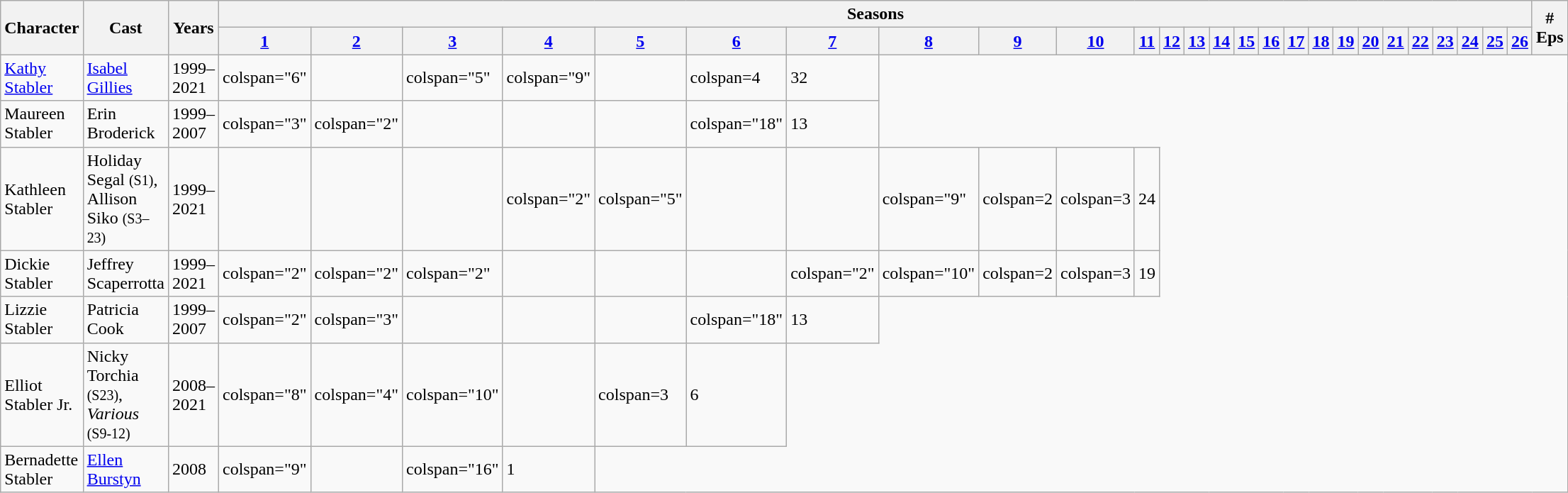<table class="wikitable">
<tr>
<th rowspan="2">Character</th>
<th rowspan="2">Cast</th>
<th rowspan="2">Years</th>
<th colspan="26">Seasons</th>
<th rowspan="2"># Eps</th>
</tr>
<tr>
<th><a href='#'>1</a></th>
<th><a href='#'>2</a></th>
<th><a href='#'>3</a></th>
<th><a href='#'>4</a></th>
<th><a href='#'>5</a></th>
<th><a href='#'>6</a></th>
<th><a href='#'>7</a></th>
<th><a href='#'>8</a></th>
<th><a href='#'>9</a></th>
<th><a href='#'>10</a></th>
<th><a href='#'>11</a></th>
<th><a href='#'>12</a></th>
<th><a href='#'>13</a></th>
<th><a href='#'>14</a></th>
<th><a href='#'>15</a></th>
<th><a href='#'>16</a></th>
<th><a href='#'>17</a></th>
<th><a href='#'>18</a></th>
<th><a href='#'>19</a></th>
<th><a href='#'>20</a></th>
<th><a href='#'>21</a></th>
<th><a href='#'>22</a></th>
<th><a href='#'>23</a></th>
<th><a href='#'>24</a></th>
<th><a href='#'>25</a></th>
<th><a href='#'>26</a></th>
</tr>
<tr>
<td><a href='#'>Kathy Stabler</a></td>
<td><a href='#'>Isabel Gillies</a></td>
<td>1999–2021</td>
<td>colspan="6" </td>
<td></td>
<td>colspan="5" </td>
<td>colspan="9" </td>
<td></td>
<td>colspan=4 </td>
<td>32</td>
</tr>
<tr>
<td>Maureen Stabler</td>
<td>Erin Broderick</td>
<td>1999–2007</td>
<td>colspan="3" </td>
<td>colspan="2" </td>
<td></td>
<td></td>
<td></td>
<td>colspan="18" </td>
<td>13</td>
</tr>
<tr>
<td>Kathleen Stabler</td>
<td>Holiday Segal <small>(S1)</small>, Allison Siko <small>(S3–23)</small></td>
<td>1999–2021</td>
<td></td>
<td></td>
<td></td>
<td>colspan="2" </td>
<td>colspan="5" </td>
<td></td>
<td></td>
<td>colspan="9" </td>
<td>colspan=2 </td>
<td>colspan=3 </td>
<td>24</td>
</tr>
<tr>
<td>Dickie Stabler</td>
<td>Jeffrey Scaperrotta</td>
<td>1999–2021</td>
<td>colspan="2" </td>
<td>colspan="2" </td>
<td>colspan="2" </td>
<td></td>
<td></td>
<td></td>
<td>colspan="2" </td>
<td>colspan="10" </td>
<td>colspan=2 </td>
<td>colspan=3 </td>
<td>19</td>
</tr>
<tr>
<td>Lizzie Stabler</td>
<td>Patricia Cook</td>
<td>1999–2007</td>
<td>colspan="2" </td>
<td>colspan="3" </td>
<td></td>
<td></td>
<td></td>
<td>colspan="18" </td>
<td>13</td>
</tr>
<tr>
<td>Elliot Stabler Jr.</td>
<td>Nicky Torchia <small>(S23)</small>, <em>Various</em> <small>(S9-12)</small></td>
<td>2008–2021</td>
<td>colspan="8" </td>
<td>colspan="4" </td>
<td>colspan="10" </td>
<td></td>
<td>colspan=3 </td>
<td>6</td>
</tr>
<tr>
<td>Bernadette Stabler</td>
<td><a href='#'>Ellen Burstyn</a></td>
<td>2008</td>
<td>colspan="9" </td>
<td></td>
<td>colspan="16" </td>
<td>1</td>
</tr>
</table>
